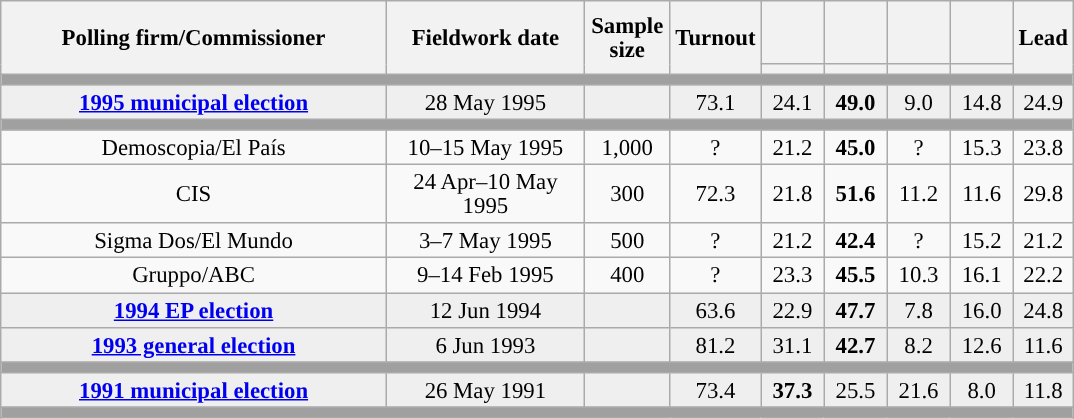<table class="wikitable collapsible collapsed" style="text-align:center; font-size:95%; line-height:16px;">
<tr style="height:42px;">
<th style="width:250px;" rowspan="2">Polling firm/Commissioner</th>
<th style="width:125px;" rowspan="2">Fieldwork date</th>
<th style="width:50px;" rowspan="2">Sample size</th>
<th style="width:45px;" rowspan="2">Turnout</th>
<th style="width:35px;"></th>
<th style="width:35px;"></th>
<th style="width:35px;"></th>
<th style="width:35px;"></th>
<th style="width:30px;" rowspan="2">Lead</th>
</tr>
<tr>
<th style="color:inherit;background:"></th>
<th style="color:inherit;background:"></th>
<th style="color:inherit;background:"></th>
<th style="color:inherit;background:"></th>
</tr>
<tr>
<td colspan="9" style="background:#A0A0A0"></td>
</tr>
<tr style="background:#EFEFEF;">
<td><strong><a href='#'>1995 municipal election</a></strong></td>
<td>28 May 1995</td>
<td></td>
<td>73.1</td>
<td>24.1<br></td>
<td><strong>49.0</strong><br></td>
<td>9.0<br></td>
<td>14.8<br></td>
<td style="background:">24.9</td>
</tr>
<tr>
<td colspan="9" style="background:#A0A0A0"></td>
</tr>
<tr>
<td>Demoscopia/El País</td>
<td>10–15 May 1995</td>
<td>1,000</td>
<td>?</td>
<td>21.2<br></td>
<td><strong>45.0</strong><br></td>
<td>?<br></td>
<td>15.3<br></td>
<td style="background:">23.8</td>
</tr>
<tr>
<td>CIS</td>
<td>24 Apr–10 May 1995</td>
<td>300</td>
<td>72.3</td>
<td>21.8</td>
<td><strong>51.6</strong></td>
<td>11.2</td>
<td>11.6</td>
<td style="background:">29.8</td>
</tr>
<tr>
<td>Sigma Dos/El Mundo</td>
<td>3–7 May 1995</td>
<td>500</td>
<td>?</td>
<td>21.2<br></td>
<td><strong>42.4</strong><br></td>
<td>?<br></td>
<td>15.2<br></td>
<td style="background:">21.2</td>
</tr>
<tr>
<td>Gruppo/ABC</td>
<td>9–14 Feb 1995</td>
<td>400</td>
<td>?</td>
<td>23.3<br></td>
<td><strong>45.5</strong><br></td>
<td>10.3<br></td>
<td>16.1<br></td>
<td style="background:">22.2</td>
</tr>
<tr style="background:#EFEFEF;">
<td><strong><a href='#'>1994 EP election</a></strong></td>
<td>12 Jun 1994</td>
<td></td>
<td>63.6</td>
<td>22.9<br></td>
<td><strong>47.7</strong><br></td>
<td>7.8<br></td>
<td>16.0<br></td>
<td style="background:">24.8</td>
</tr>
<tr style="background:#EFEFEF;">
<td><strong><a href='#'>1993 general election</a></strong></td>
<td>6 Jun 1993</td>
<td></td>
<td>81.2</td>
<td>31.1<br></td>
<td><strong>42.7</strong><br></td>
<td>8.2<br></td>
<td>12.6<br></td>
<td style="background:">11.6</td>
</tr>
<tr>
<td colspan="9" style="background:#A0A0A0"></td>
</tr>
<tr style="background:#EFEFEF;">
<td><strong><a href='#'>1991 municipal election</a></strong></td>
<td>26 May 1991</td>
<td></td>
<td>73.4</td>
<td><strong>37.3</strong><br></td>
<td>25.5<br></td>
<td>21.6<br></td>
<td>8.0<br></td>
<td style="background:">11.8</td>
</tr>
<tr>
<td colspan="9" style="background:#A0A0A0"></td>
</tr>
</table>
